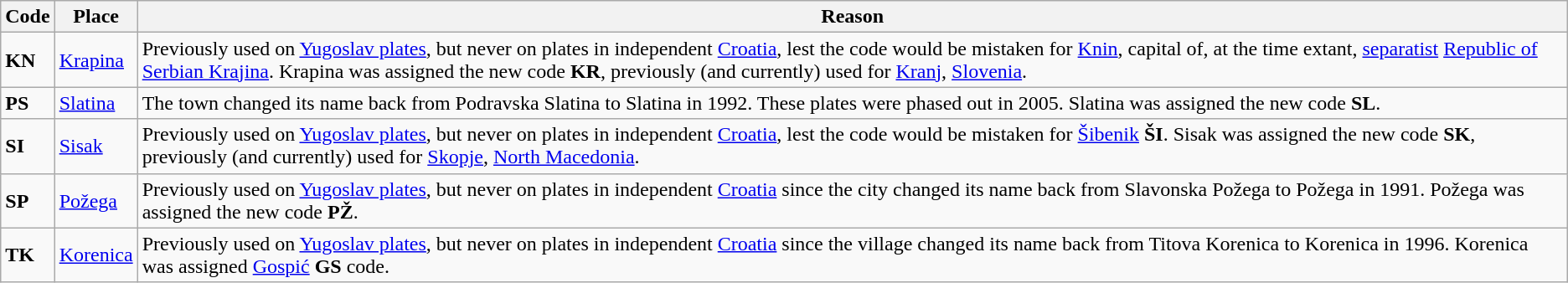<table class="wikitable">
<tr>
<th>Code</th>
<th>Place</th>
<th>Reason</th>
</tr>
<tr>
<td><strong>KN</strong></td>
<td><a href='#'>Krapina</a></td>
<td>Previously used on <a href='#'>Yugoslav plates</a>, but never on plates in independent <a href='#'>Croatia</a>, lest the code would be mistaken for <a href='#'>Knin</a>, capital of, at the time extant, <a href='#'>separatist</a> <a href='#'>Republic of Serbian Krajina</a>. Krapina was assigned the new code <strong>KR</strong>, previously (and currently) used for <a href='#'>Kranj</a>, <a href='#'>Slovenia</a>.</td>
</tr>
<tr>
<td><strong>PS</strong></td>
<td><a href='#'>Slatina</a></td>
<td>The town changed its name back from Podravska Slatina to Slatina in 1992. These plates were phased out in 2005. Slatina was assigned the new code <strong>SL</strong>.</td>
</tr>
<tr>
<td><strong>SI</strong></td>
<td><a href='#'>Sisak</a></td>
<td>Previously used on <a href='#'>Yugoslav plates</a>, but never on plates in independent <a href='#'>Croatia</a>, lest the code would be mistaken for <a href='#'>Šibenik</a> <strong>ŠI</strong>. Sisak was assigned the new code <strong>SK</strong>, previously (and currently) used for <a href='#'>Skopje</a>, <a href='#'>North Macedonia</a>.</td>
</tr>
<tr>
<td><strong>SP</strong></td>
<td><a href='#'>Požega</a></td>
<td>Previously used on <a href='#'>Yugoslav plates</a>, but never on plates in independent <a href='#'>Croatia</a> since the city changed its name back from Slavonska Požega to Požega in 1991. Požega was assigned the new code <strong>PŽ</strong>.</td>
</tr>
<tr>
<td><strong>TK</strong></td>
<td><a href='#'>Korenica</a></td>
<td>Previously used on <a href='#'>Yugoslav plates</a>, but never on plates in independent <a href='#'>Croatia</a> since the village changed its name back from Titova Korenica to Korenica in 1996. Korenica was assigned <a href='#'>Gospić</a> <strong>GS</strong> code.</td>
</tr>
</table>
